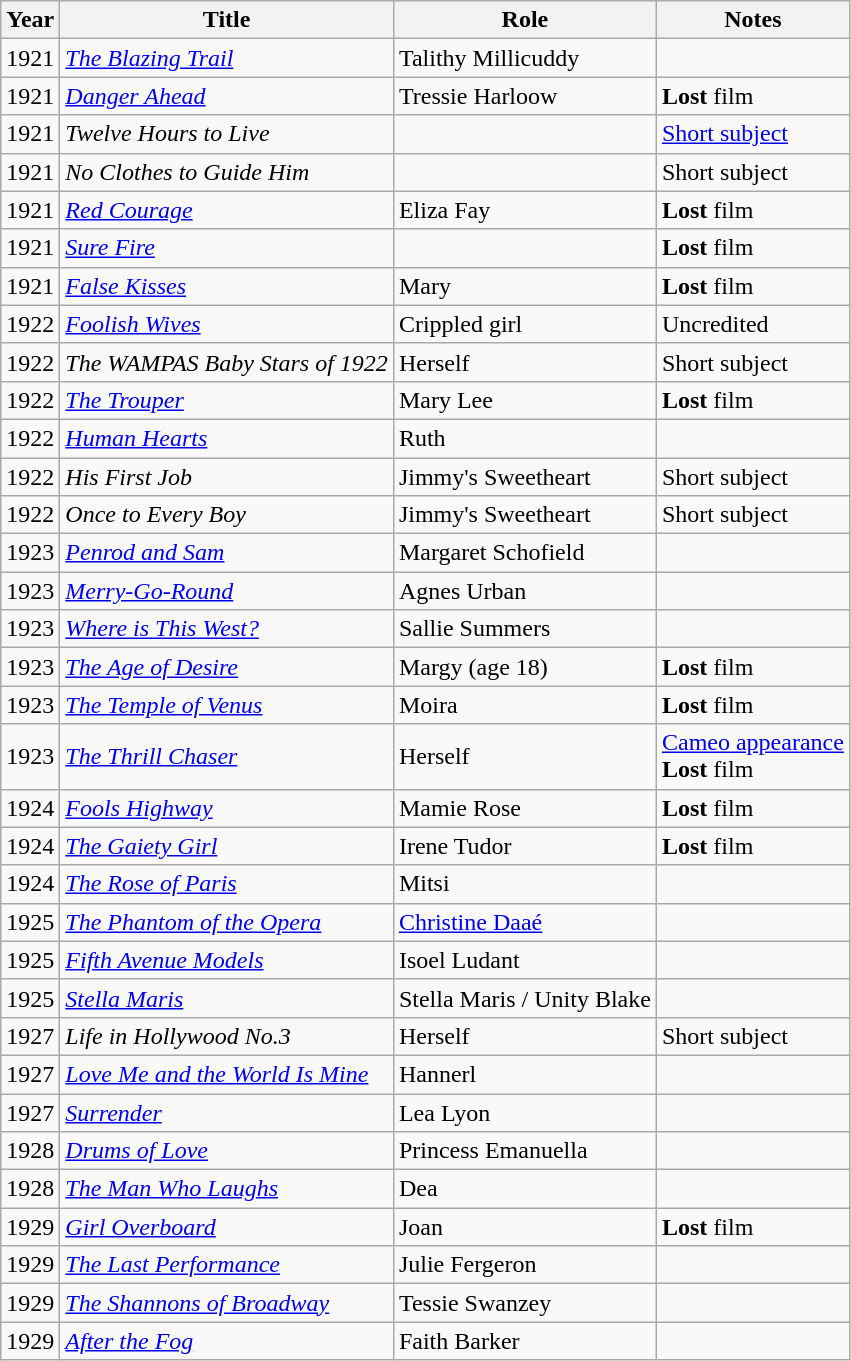<table class="wikitable sortable">
<tr>
<th>Year</th>
<th>Title</th>
<th>Role</th>
<th>Notes</th>
</tr>
<tr>
<td>1921</td>
<td><em><a href='#'>The Blazing Trail</a></em></td>
<td>Talithy Millicuddy</td>
<td></td>
</tr>
<tr>
<td>1921</td>
<td><em><a href='#'>Danger Ahead</a></em></td>
<td>Tressie Harloow</td>
<td><strong>Lost</strong> film</td>
</tr>
<tr>
<td>1921</td>
<td><em>Twelve Hours to Live</em></td>
<td></td>
<td><a href='#'>Short subject</a></td>
</tr>
<tr>
<td>1921</td>
<td><em>No Clothes to Guide Him</em></td>
<td></td>
<td>Short subject</td>
</tr>
<tr>
<td>1921</td>
<td><em><a href='#'>Red Courage</a></em></td>
<td>Eliza Fay</td>
<td><strong>Lost</strong> film</td>
</tr>
<tr>
<td>1921</td>
<td><em><a href='#'>Sure Fire</a></em></td>
<td></td>
<td><strong>Lost</strong> film</td>
</tr>
<tr>
<td>1921</td>
<td><em><a href='#'>False Kisses</a></em></td>
<td>Mary</td>
<td><strong>Lost</strong> film</td>
</tr>
<tr>
<td>1922</td>
<td><em><a href='#'>Foolish Wives</a></em></td>
<td>Crippled girl</td>
<td>Uncredited</td>
</tr>
<tr>
<td>1922</td>
<td><em>The WAMPAS Baby Stars of 1922</em></td>
<td>Herself</td>
<td>Short subject</td>
</tr>
<tr>
<td>1922</td>
<td><em><a href='#'>The Trouper</a></em></td>
<td>Mary Lee</td>
<td><strong>Lost</strong> film</td>
</tr>
<tr>
<td>1922</td>
<td><em><a href='#'>Human Hearts</a></em></td>
<td>Ruth</td>
<td></td>
</tr>
<tr>
<td>1922</td>
<td><em>His First Job</em></td>
<td>Jimmy's Sweetheart</td>
<td>Short subject</td>
</tr>
<tr>
<td>1922</td>
<td><em>Once to Every Boy</em></td>
<td>Jimmy's Sweetheart</td>
<td>Short subject</td>
</tr>
<tr>
<td>1923</td>
<td><em><a href='#'>Penrod and Sam</a></em></td>
<td>Margaret Schofield</td>
<td></td>
</tr>
<tr>
<td>1923</td>
<td><em><a href='#'>Merry-Go-Round</a></em></td>
<td>Agnes Urban</td>
<td></td>
</tr>
<tr>
<td>1923</td>
<td><em><a href='#'>Where is This West?</a></em></td>
<td>Sallie Summers</td>
<td></td>
</tr>
<tr>
<td>1923</td>
<td><em><a href='#'>The Age of Desire</a></em></td>
<td>Margy (age 18)</td>
<td><strong>Lost</strong> film</td>
</tr>
<tr>
<td>1923</td>
<td><em><a href='#'>The Temple of Venus</a></em></td>
<td>Moira</td>
<td><strong>Lost</strong> film</td>
</tr>
<tr>
<td>1923</td>
<td><em><a href='#'>The Thrill Chaser</a></em></td>
<td>Herself</td>
<td><a href='#'>Cameo appearance</a> <br><strong>Lost</strong> film</td>
</tr>
<tr>
<td>1924</td>
<td><em><a href='#'>Fools Highway</a></em></td>
<td>Mamie Rose</td>
<td><strong>Lost</strong> film</td>
</tr>
<tr>
<td>1924</td>
<td><em><a href='#'>The Gaiety Girl</a></em></td>
<td>Irene Tudor</td>
<td><strong>Lost</strong> film</td>
</tr>
<tr>
<td>1924</td>
<td><em><a href='#'>The Rose of Paris</a></em></td>
<td>Mitsi</td>
<td></td>
</tr>
<tr>
<td>1925</td>
<td><em><a href='#'>The Phantom of the Opera</a></em></td>
<td><a href='#'>Christine Daaé</a></td>
<td></td>
</tr>
<tr>
<td>1925</td>
<td><em><a href='#'>Fifth Avenue Models</a></em></td>
<td>Isoel Ludant</td>
<td></td>
</tr>
<tr>
<td>1925</td>
<td><em><a href='#'>Stella Maris</a></em></td>
<td>Stella Maris / Unity Blake</td>
<td></td>
</tr>
<tr>
<td>1927</td>
<td><em>Life in Hollywood No.3</em></td>
<td>Herself</td>
<td>Short subject</td>
</tr>
<tr>
<td>1927</td>
<td><em><a href='#'>Love Me and the World Is Mine</a></em></td>
<td>Hannerl</td>
<td></td>
</tr>
<tr>
<td>1927</td>
<td><em><a href='#'>Surrender</a></em></td>
<td>Lea Lyon</td>
<td></td>
</tr>
<tr>
<td>1928</td>
<td><em><a href='#'>Drums of Love</a></em></td>
<td>Princess Emanuella</td>
<td></td>
</tr>
<tr>
<td>1928</td>
<td><em><a href='#'>The Man Who Laughs</a></em></td>
<td>Dea</td>
<td></td>
</tr>
<tr>
<td>1929</td>
<td><em><a href='#'>Girl Overboard</a></em></td>
<td>Joan</td>
<td><strong>Lost</strong> film</td>
</tr>
<tr>
<td>1929</td>
<td><em><a href='#'>The Last Performance</a></em></td>
<td>Julie Fergeron</td>
<td></td>
</tr>
<tr>
<td>1929</td>
<td><em><a href='#'>The Shannons of Broadway</a></em></td>
<td>Tessie Swanzey</td>
<td></td>
</tr>
<tr>
<td>1929</td>
<td><em><a href='#'>After the Fog</a></em></td>
<td>Faith Barker</td>
<td></td>
</tr>
</table>
